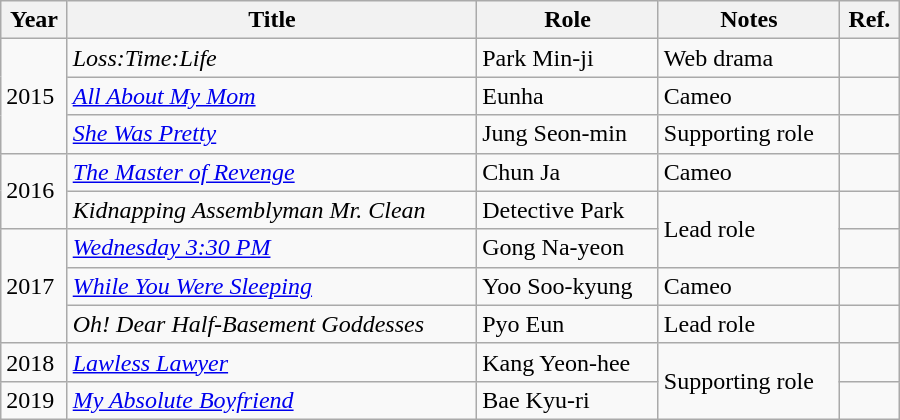<table class="wikitable" style="width:600px">
<tr>
<th>Year</th>
<th>Title</th>
<th>Role</th>
<th>Notes</th>
<th>Ref.</th>
</tr>
<tr>
<td rowspan=3>2015</td>
<td><em>Loss:Time:Life</em></td>
<td>Park Min-ji</td>
<td>Web drama</td>
<td></td>
</tr>
<tr>
<td><em><a href='#'>All About My Mom</a></em></td>
<td>Eunha</td>
<td>Cameo</td>
<td></td>
</tr>
<tr>
<td><em><a href='#'>She Was Pretty</a></em></td>
<td>Jung Seon-min</td>
<td>Supporting role</td>
<td></td>
</tr>
<tr>
<td rowspan=2>2016</td>
<td><em><a href='#'>The Master of Revenge</a></em></td>
<td>Chun Ja</td>
<td>Cameo</td>
<td></td>
</tr>
<tr>
<td><em>Kidnapping Assemblyman Mr. Clean</em></td>
<td>Detective Park</td>
<td rowspan=2>Lead role</td>
<td></td>
</tr>
<tr>
<td rowspan=3>2017</td>
<td><em><a href='#'>Wednesday 3:30 PM</a></em></td>
<td>Gong Na-yeon</td>
<td></td>
</tr>
<tr>
<td><em><a href='#'>While You Were Sleeping</a></em></td>
<td>Yoo Soo-kyung</td>
<td>Cameo</td>
<td></td>
</tr>
<tr>
<td><em>Oh! Dear Half-Basement Goddesses</em></td>
<td>Pyo Eun</td>
<td>Lead role</td>
<td></td>
</tr>
<tr>
<td rowspan=1>2018</td>
<td><em><a href='#'>Lawless Lawyer</a></em></td>
<td>Kang Yeon-hee</td>
<td rowspan=2>Supporting role</td>
<td></td>
</tr>
<tr>
<td rowspan=1>2019</td>
<td><em><a href='#'>My Absolute Boyfriend</a></em></td>
<td>Bae Kyu-ri</td>
<td></td>
</tr>
</table>
